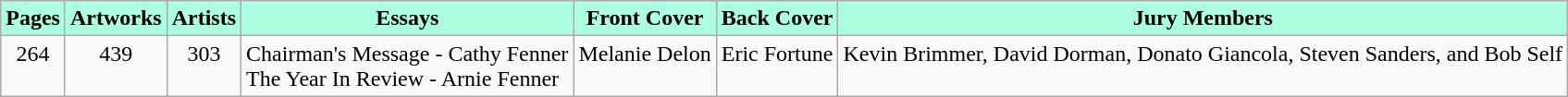<table class="wikitable">
<tr>
<th style="background:#acffdf">Pages</th>
<th style="background:#acffdf">Artworks</th>
<th style="background:#acffdf">Artists</th>
<th style="background:#acffdf">Essays</th>
<th style="background:#acffdf">Front Cover</th>
<th style="background:#acffdf">Back Cover</th>
<th style="background:#acffdf">Jury Members</th>
</tr>
<tr valign="top">
<td align="center">264</td>
<td align="center">439</td>
<td align="center">303</td>
<td>Chairman's Message - Cathy Fenner<br>The Year In Review - Arnie Fenner</td>
<td>Melanie Delon</td>
<td>Eric Fortune</td>
<td>Kevin Brimmer, David Dorman, Donato Giancola, Steven Sanders, and Bob Self</td>
</tr>
</table>
